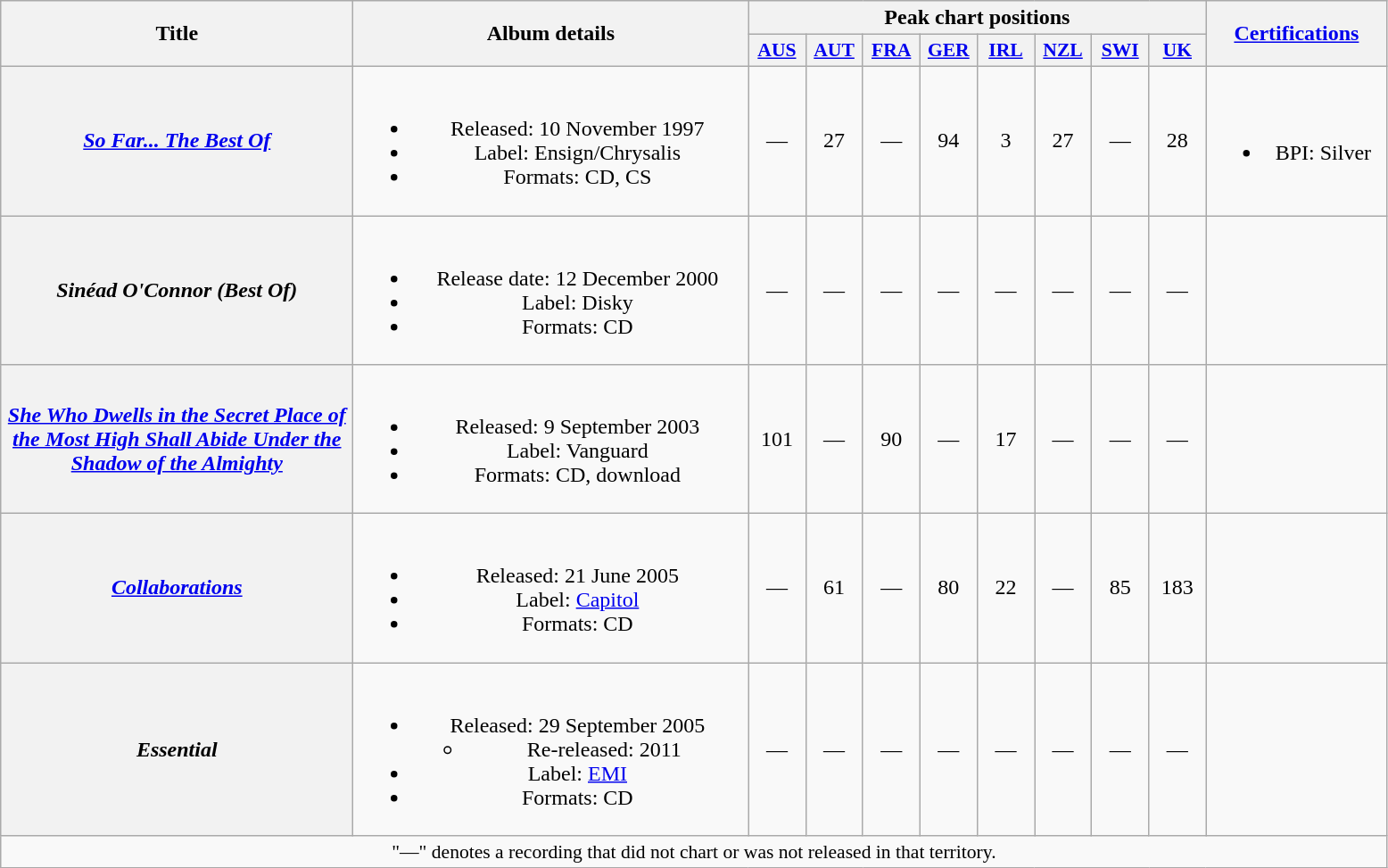<table class="wikitable plainrowheaders" style="text-align:center;" border="1">
<tr>
<th scope="col" rowspan="2" style="width:16em;">Title</th>
<th scope="col" rowspan="2" style="width:18em;">Album details</th>
<th scope="col" colspan="8">Peak chart positions</th>
<th scope="col" rowspan="2" style="width:8em;"><a href='#'>Certifications</a></th>
</tr>
<tr>
<th scope="col" style="width:2.5em;font-size:90%;"><a href='#'>AUS</a><br></th>
<th scope="col" style="width:2.5em;font-size:90%;"><a href='#'>AUT</a><br></th>
<th scope="col" style="width:2.5em;font-size:90%;"><a href='#'>FRA</a><br></th>
<th scope="col" style="width:2.5em;font-size:90%;"><a href='#'>GER</a><br></th>
<th scope="col" style="width:2.5em;font-size:90%;"><a href='#'>IRL</a><br></th>
<th scope="col" style="width:2.5em;font-size:90%;"><a href='#'>NZL</a><br></th>
<th scope="col" style="width:2.5em;font-size:90%;"><a href='#'>SWI</a><br></th>
<th scope="col" style="width:2.5em;font-size:90%;"><a href='#'>UK</a><br></th>
</tr>
<tr>
<th scope="row"><em><a href='#'>So Far... The Best Of</a></em></th>
<td><br><ul><li>Released: 10 November 1997</li><li>Label: Ensign/Chrysalis</li><li>Formats: CD, CS</li></ul></td>
<td>—</td>
<td>27</td>
<td>—</td>
<td>94</td>
<td>3</td>
<td>27</td>
<td>—</td>
<td>28</td>
<td><br><ul><li>BPI: Silver</li></ul></td>
</tr>
<tr>
<th scope="row"><em>Sinéad O'Connor (Best Of)</em></th>
<td><br><ul><li>Release date: 12 December 2000</li><li>Label: Disky</li><li>Formats: CD</li></ul></td>
<td>—</td>
<td>—</td>
<td>—</td>
<td>—</td>
<td>—</td>
<td>—</td>
<td>—</td>
<td>—</td>
<td></td>
</tr>
<tr>
<th scope="row"><em><a href='#'>She Who Dwells in the Secret Place of the Most High Shall Abide Under the Shadow of the Almighty</a></em></th>
<td><br><ul><li>Released: 9 September 2003</li><li>Label: Vanguard</li><li>Formats: CD, download</li></ul></td>
<td>101</td>
<td>—</td>
<td>90</td>
<td>—</td>
<td>17</td>
<td>—</td>
<td>—</td>
<td>—</td>
<td></td>
</tr>
<tr>
<th scope="row"><em><a href='#'>Collaborations</a></em></th>
<td><br><ul><li>Released: 21 June 2005</li><li>Label: <a href='#'>Capitol</a></li><li>Formats: CD</li></ul></td>
<td>—</td>
<td>61</td>
<td>—</td>
<td>80</td>
<td>22</td>
<td>—</td>
<td>85</td>
<td>183</td>
<td></td>
</tr>
<tr>
<th scope="row"><em>Essential</em></th>
<td><br><ul><li>Released: 29 September 2005<ul><li>Re-released: 2011</li></ul></li><li>Label: <a href='#'>EMI</a></li><li>Formats: CD</li></ul></td>
<td>—</td>
<td>—</td>
<td>—</td>
<td>—</td>
<td>—</td>
<td>—</td>
<td>—</td>
<td>—</td>
<td></td>
</tr>
<tr>
<td colspan="13" style="font-size:90%">"—" denotes a recording that did not chart or was not released in that territory.</td>
</tr>
</table>
